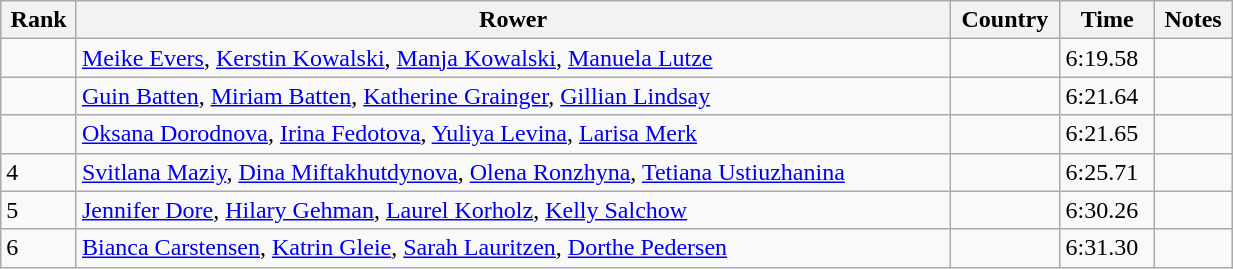<table class="wikitable sortable" width=65%>
<tr>
<th>Rank</th>
<th>Rower</th>
<th>Country</th>
<th>Time</th>
<th>Notes</th>
</tr>
<tr>
<td></td>
<td><a href='#'>Meike Evers</a>, <a href='#'>Kerstin Kowalski</a>, <a href='#'>Manja Kowalski</a>, <a href='#'>Manuela Lutze</a></td>
<td></td>
<td>6:19.58</td>
<td></td>
</tr>
<tr>
<td></td>
<td><a href='#'>Guin Batten</a>, <a href='#'>Miriam Batten</a>, <a href='#'>Katherine Grainger</a>, <a href='#'>Gillian Lindsay</a></td>
<td></td>
<td>6:21.64</td>
<td></td>
</tr>
<tr>
<td></td>
<td><a href='#'>Oksana Dorodnova</a>, <a href='#'>Irina Fedotova</a>, <a href='#'>Yuliya Levina</a>, <a href='#'>Larisa Merk</a></td>
<td></td>
<td>6:21.65</td>
<td></td>
</tr>
<tr>
<td>4</td>
<td><a href='#'>Svitlana Maziy</a>, <a href='#'>Dina Miftakhutdynova</a>, <a href='#'>Olena Ronzhyna</a>, <a href='#'>Tetiana Ustiuzhanina</a></td>
<td></td>
<td>6:25.71</td>
<td></td>
</tr>
<tr>
<td>5</td>
<td><a href='#'>Jennifer Dore</a>, <a href='#'>Hilary Gehman</a>, <a href='#'>Laurel Korholz</a>, <a href='#'>Kelly Salchow</a></td>
<td></td>
<td>6:30.26</td>
<td></td>
</tr>
<tr>
<td>6</td>
<td><a href='#'>Bianca Carstensen</a>, <a href='#'>Katrin Gleie</a>, <a href='#'>Sarah Lauritzen</a>, <a href='#'>Dorthe Pedersen</a></td>
<td></td>
<td>6:31.30</td>
<td></td>
</tr>
</table>
